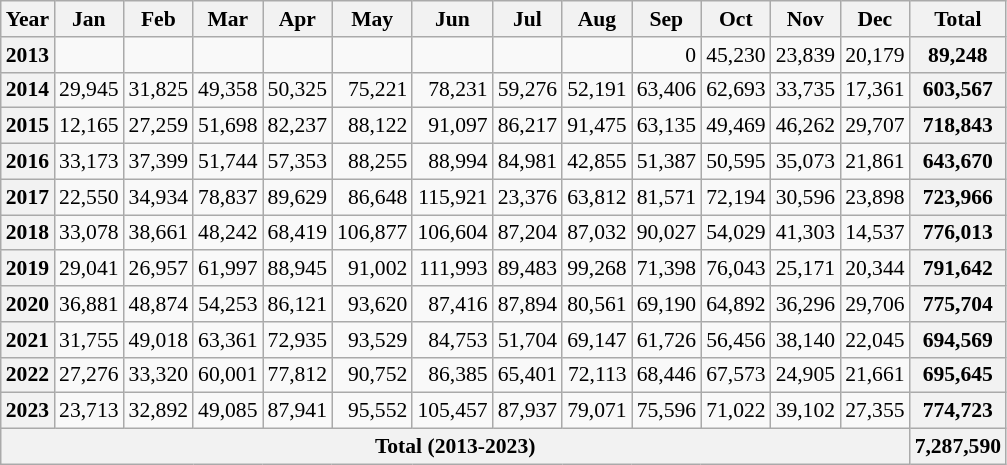<table class=wikitable style="text-align:right; font-size:0.9em;">
<tr>
<th>Year</th>
<th>Jan</th>
<th>Feb</th>
<th>Mar</th>
<th>Apr</th>
<th>May</th>
<th>Jun</th>
<th>Jul</th>
<th>Aug</th>
<th>Sep</th>
<th>Oct</th>
<th>Nov</th>
<th>Dec</th>
<th>Total</th>
</tr>
<tr>
<th>2013</th>
<td></td>
<td></td>
<td></td>
<td></td>
<td></td>
<td></td>
<td></td>
<td></td>
<td>0</td>
<td>45,230</td>
<td>23,839</td>
<td>20,179</td>
<th>89,248</th>
</tr>
<tr>
<th>2014</th>
<td>29,945</td>
<td>31,825</td>
<td>49,358</td>
<td>50,325</td>
<td>75,221</td>
<td>78,231</td>
<td>59,276</td>
<td>52,191</td>
<td>63,406</td>
<td>62,693</td>
<td>33,735</td>
<td>17,361</td>
<th>603,567</th>
</tr>
<tr>
<th>2015</th>
<td>12,165</td>
<td>27,259</td>
<td>51,698</td>
<td>82,237</td>
<td>88,122</td>
<td>91,097</td>
<td>86,217</td>
<td>91,475</td>
<td>63,135</td>
<td>49,469</td>
<td>46,262</td>
<td>29,707</td>
<th>718,843</th>
</tr>
<tr>
<th>2016</th>
<td>33,173</td>
<td>37,399</td>
<td>51,744</td>
<td>57,353</td>
<td>88,255</td>
<td>88,994</td>
<td>84,981</td>
<td>42,855</td>
<td>51,387</td>
<td>50,595</td>
<td>35,073</td>
<td>21,861</td>
<th>643,670</th>
</tr>
<tr>
<th>2017</th>
<td>22,550</td>
<td>34,934</td>
<td>78,837</td>
<td>89,629</td>
<td>86,648</td>
<td>115,921</td>
<td>23,376</td>
<td>63,812</td>
<td>81,571</td>
<td>72,194</td>
<td>30,596</td>
<td>23,898</td>
<th>723,966</th>
</tr>
<tr>
<th>2018</th>
<td>33,078</td>
<td>38,661</td>
<td>48,242</td>
<td>68,419</td>
<td>106,877</td>
<td>106,604</td>
<td>87,204</td>
<td>87,032</td>
<td>90,027</td>
<td>54,029</td>
<td>41,303</td>
<td>14,537</td>
<th>776,013</th>
</tr>
<tr>
<th>2019</th>
<td>29,041</td>
<td>26,957</td>
<td>61,997</td>
<td>88,945</td>
<td>91,002</td>
<td>111,993</td>
<td>89,483</td>
<td>99,268</td>
<td>71,398</td>
<td>76,043</td>
<td>25,171</td>
<td>20,344</td>
<th>791,642</th>
</tr>
<tr>
<th>2020</th>
<td>36,881</td>
<td>48,874</td>
<td>54,253</td>
<td>86,121</td>
<td>93,620</td>
<td>87,416</td>
<td>87,894</td>
<td>80,561</td>
<td>69,190</td>
<td>64,892</td>
<td>36,296</td>
<td>29,706</td>
<th>775,704</th>
</tr>
<tr>
<th>2021</th>
<td>31,755</td>
<td>49,018</td>
<td>63,361</td>
<td>72,935</td>
<td>93,529</td>
<td>84,753</td>
<td>51,704</td>
<td>69,147</td>
<td>61,726</td>
<td>56,456</td>
<td>38,140</td>
<td>22,045</td>
<th>694,569</th>
</tr>
<tr>
<th>2022</th>
<td>27,276</td>
<td>33,320</td>
<td>60,001</td>
<td>77,812</td>
<td>90,752</td>
<td>86,385</td>
<td>65,401</td>
<td>72,113</td>
<td>68,446</td>
<td>67,573</td>
<td>24,905</td>
<td>21,661</td>
<th>695,645</th>
</tr>
<tr>
<th>2023</th>
<td>23,713</td>
<td>32,892</td>
<td>49,085</td>
<td>87,941</td>
<td>95,552</td>
<td>105,457</td>
<td>87,937</td>
<td>79,071</td>
<td>75,596</td>
<td>71,022</td>
<td>39,102</td>
<td>27,355</td>
<th>774,723</th>
</tr>
<tr>
<th colspan=13>Total (2013-2023)</th>
<th>7,287,590</th>
</tr>
</table>
